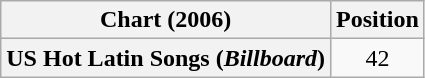<table class="wikitable plainrowheaders" style="text-align:center">
<tr>
<th scope="col">Chart (2006)</th>
<th scope="col">Position</th>
</tr>
<tr>
<th scope="row">US Hot Latin Songs (<em>Billboard</em>)</th>
<td>42</td>
</tr>
</table>
